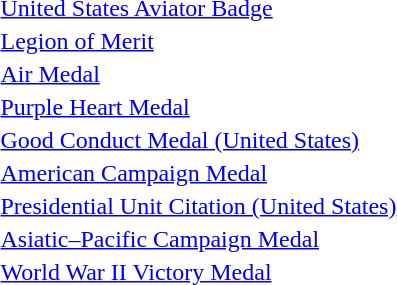<table>
<tr>
<td></td>
<td><a href='#'>United States Aviator Badge</a></td>
</tr>
<tr>
<td></td>
<td><a href='#'>Legion of Merit</a></td>
</tr>
<tr>
<td></td>
<td><a href='#'>Air Medal</a></td>
</tr>
<tr>
<td></td>
<td><a href='#'>Purple Heart Medal</a></td>
</tr>
<tr>
<td></td>
<td><a href='#'>Good Conduct Medal (United States)</a></td>
</tr>
<tr>
<td></td>
<td><a href='#'>American Campaign Medal</a></td>
</tr>
<tr>
<td></td>
<td><a href='#'>Presidential Unit Citation (United States)</a></td>
</tr>
<tr>
<td></td>
<td><a href='#'>Asiatic–Pacific Campaign Medal</a></td>
</tr>
<tr>
<td></td>
<td><a href='#'>World War II Victory Medal</a></td>
</tr>
<tr>
</tr>
</table>
